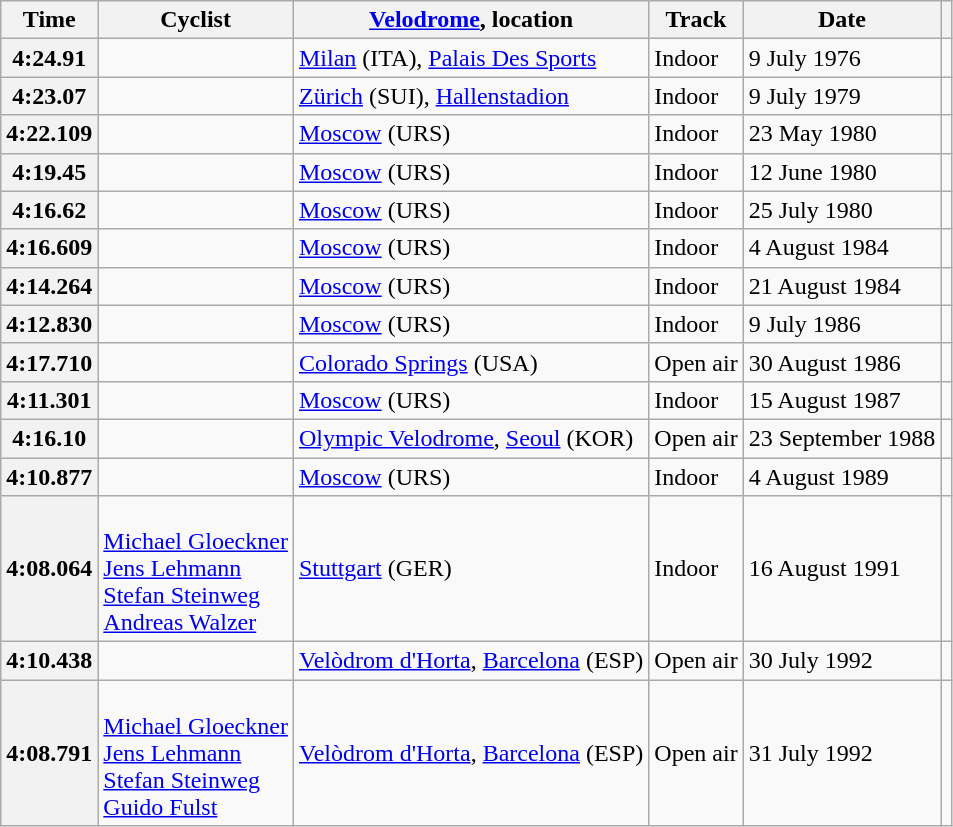<table class="wikitable sortable">
<tr align="left">
<th>Time</th>
<th>Cyclist</th>
<th><a href='#'>Velodrome</a>, location</th>
<th>Track</th>
<th>Date</th>
<th></th>
</tr>
<tr>
<th>4:24.91</th>
<td></td>
<td><a href='#'>Milan</a> (ITA), <a href='#'>Palais Des Sports</a></td>
<td>Indoor</td>
<td>9 July 1976</td>
<td></td>
</tr>
<tr>
<th>4:23.07</th>
<td></td>
<td><a href='#'>Zürich</a> (SUI), <a href='#'>Hallenstadion</a></td>
<td>Indoor</td>
<td>9 July 1979</td>
<td></td>
</tr>
<tr>
<th>4:22.109</th>
<td></td>
<td><a href='#'>Moscow</a> (URS)</td>
<td>Indoor</td>
<td>23 May 1980</td>
<td></td>
</tr>
<tr>
<th>4:19.45</th>
<td></td>
<td><a href='#'>Moscow</a> (URS)</td>
<td>Indoor</td>
<td>12 June 1980</td>
<td></td>
</tr>
<tr>
<th>4:16.62</th>
<td></td>
<td><a href='#'>Moscow</a> (URS)</td>
<td>Indoor</td>
<td>25 July 1980</td>
<td></td>
</tr>
<tr>
<th>4:16.609</th>
<td></td>
<td><a href='#'>Moscow</a> (URS)</td>
<td>Indoor</td>
<td>4 August 1984</td>
<td></td>
</tr>
<tr>
<th>4:14.264</th>
<td></td>
<td><a href='#'>Moscow</a> (URS)</td>
<td>Indoor</td>
<td>21 August 1984</td>
<td></td>
</tr>
<tr>
<th>4:12.830</th>
<td></td>
<td><a href='#'>Moscow</a> (URS)</td>
<td>Indoor</td>
<td>9 July 1986</td>
<td></td>
</tr>
<tr>
<th>4:17.710</th>
<td></td>
<td><a href='#'>Colorado Springs</a> (USA)</td>
<td>Open air</td>
<td>30 August 1986</td>
<td></td>
</tr>
<tr>
<th>4:11.301</th>
<td></td>
<td><a href='#'>Moscow</a> (URS)</td>
<td>Indoor</td>
<td>15 August 1987</td>
<td></td>
</tr>
<tr>
<th>4:16.10</th>
<td></td>
<td><a href='#'>Olympic Velodrome</a>, <a href='#'>Seoul</a> (KOR)</td>
<td>Open air</td>
<td>23 September 1988</td>
<td></td>
</tr>
<tr>
<th>4:10.877</th>
<td></td>
<td><a href='#'>Moscow</a> (URS)</td>
<td>Indoor</td>
<td>4 August 1989</td>
<td></td>
</tr>
<tr>
<th>4:08.064</th>
<td><br><a href='#'>Michael Gloeckner</a><br><a href='#'>Jens Lehmann</a><br><a href='#'>Stefan Steinweg</a><br><a href='#'>Andreas Walzer</a></td>
<td><a href='#'>Stuttgart</a> (GER)</td>
<td>Indoor</td>
<td>16 August 1991</td>
<td></td>
</tr>
<tr>
<th>4:10.438</th>
<td></td>
<td><a href='#'>Velòdrom d'Horta</a>, <a href='#'>Barcelona</a> (ESP)</td>
<td>Open air</td>
<td>30 July 1992</td>
<td></td>
</tr>
<tr>
<th>4:08.791</th>
<td><br><a href='#'>Michael Gloeckner</a><br><a href='#'>Jens Lehmann</a><br><a href='#'>Stefan Steinweg</a><br><a href='#'>Guido Fulst</a></td>
<td><a href='#'>Velòdrom d'Horta</a>, <a href='#'>Barcelona</a> (ESP)</td>
<td>Open air</td>
<td>31 July 1992</td>
<td></td>
</tr>
</table>
